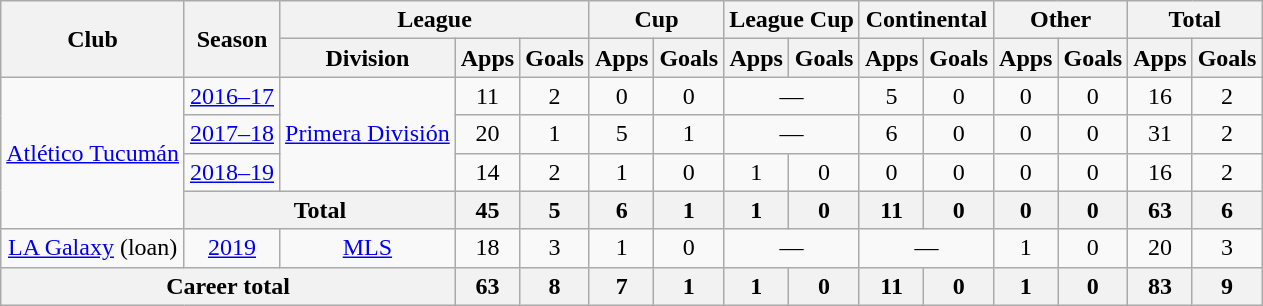<table class="wikitable" style="text-align:center">
<tr>
<th rowspan="2">Club</th>
<th rowspan="2">Season</th>
<th colspan="3">League</th>
<th colspan="2">Cup</th>
<th colspan="2">League Cup</th>
<th colspan="2">Continental</th>
<th colspan="2">Other</th>
<th colspan="2">Total</th>
</tr>
<tr>
<th>Division</th>
<th>Apps</th>
<th>Goals</th>
<th>Apps</th>
<th>Goals</th>
<th>Apps</th>
<th>Goals</th>
<th>Apps</th>
<th>Goals</th>
<th>Apps</th>
<th>Goals</th>
<th>Apps</th>
<th>Goals</th>
</tr>
<tr>
<td rowspan="4"><a href='#'>Atlético Tucumán</a></td>
<td><a href='#'>2016–17</a></td>
<td rowspan="3"><a href='#'>Primera División</a></td>
<td>11</td>
<td>2</td>
<td>0</td>
<td>0</td>
<td colspan="2">—</td>
<td>5</td>
<td>0</td>
<td>0</td>
<td>0</td>
<td>16</td>
<td>2</td>
</tr>
<tr>
<td><a href='#'>2017–18</a></td>
<td>20</td>
<td>1</td>
<td>5</td>
<td>1</td>
<td colspan="2">—</td>
<td>6</td>
<td>0</td>
<td>0</td>
<td>0</td>
<td>31</td>
<td>2</td>
</tr>
<tr>
<td><a href='#'>2018–19</a></td>
<td>14</td>
<td>2</td>
<td>1</td>
<td>0</td>
<td>1</td>
<td>0</td>
<td>0</td>
<td>0</td>
<td>0</td>
<td>0</td>
<td>16</td>
<td>2</td>
</tr>
<tr>
<th colspan="2">Total</th>
<th>45</th>
<th>5</th>
<th>6</th>
<th>1</th>
<th>1</th>
<th>0</th>
<th>11</th>
<th>0</th>
<th>0</th>
<th>0</th>
<th>63</th>
<th>6</th>
</tr>
<tr>
<td rowspan="1"><a href='#'>LA Galaxy</a> (loan)</td>
<td><a href='#'>2019</a></td>
<td rowspan="1"><a href='#'>MLS</a></td>
<td>18</td>
<td>3</td>
<td>1</td>
<td>0</td>
<td colspan="2">—</td>
<td colspan="2">—</td>
<td>1</td>
<td>0</td>
<td>20</td>
<td>3</td>
</tr>
<tr>
<th colspan="3">Career total</th>
<th>63</th>
<th>8</th>
<th>7</th>
<th>1</th>
<th>1</th>
<th>0</th>
<th>11</th>
<th>0</th>
<th>1</th>
<th>0</th>
<th>83</th>
<th>9</th>
</tr>
</table>
